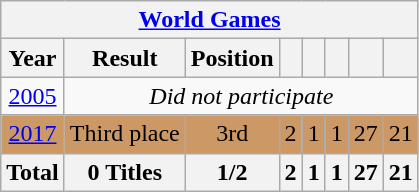<table class="wikitable" style="text-align: center;">
<tr>
<th colspan="8"><a href='#'>World Games</a></th>
</tr>
<tr>
<th>Year</th>
<th>Result</th>
<th>Position</th>
<th></th>
<th></th>
<th></th>
<th></th>
<th></th>
</tr>
<tr>
<td> <a href='#'>2005</a></td>
<td colspan=7><em>Did not participate</em></td>
</tr>
<tr bgcolor=#cc9966>
<td> <a href='#'>2017</a></td>
<td>Third place</td>
<td>3rd</td>
<td>2</td>
<td>1</td>
<td>1</td>
<td>27</td>
<td>21</td>
</tr>
<tr>
<th>Total</th>
<th>0 Titles</th>
<th>1/2</th>
<th>2</th>
<th>1</th>
<th>1</th>
<th>27</th>
<th>21</th>
</tr>
</table>
